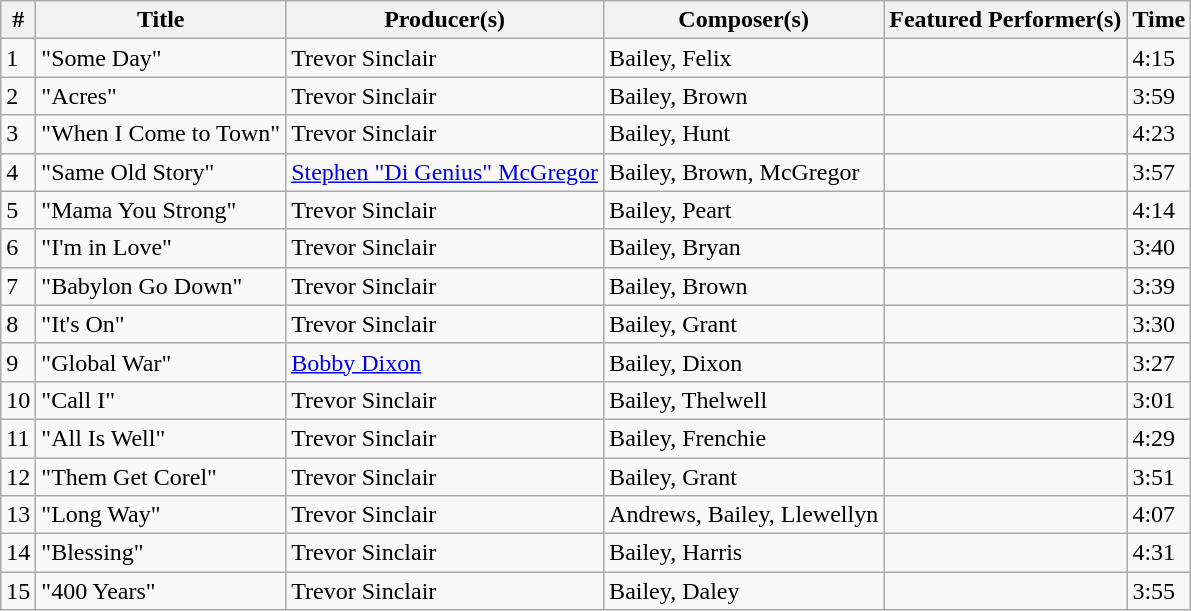<table class="wikitable">
<tr>
<th align="center">#</th>
<th align="center">Title</th>
<th align="center">Producer(s)</th>
<th align="center">Composer(s)</th>
<th align="center">Featured Performer(s)</th>
<th align="center">Time</th>
</tr>
<tr>
<td>1</td>
<td>"Some Day"</td>
<td>Trevor Sinclair</td>
<td>Bailey, Felix</td>
<td></td>
<td>4:15</td>
</tr>
<tr>
<td>2</td>
<td>"Acres"</td>
<td>Trevor Sinclair</td>
<td>Bailey, Brown</td>
<td></td>
<td>3:59</td>
</tr>
<tr>
<td>3</td>
<td>"When I Come to Town"</td>
<td>Trevor Sinclair</td>
<td>Bailey, Hunt</td>
<td></td>
<td>4:23</td>
</tr>
<tr>
<td>4</td>
<td>"Same Old Story"</td>
<td><a href='#'>Stephen "Di Genius" McGregor</a></td>
<td>Bailey, Brown, McGregor</td>
<td></td>
<td>3:57</td>
</tr>
<tr>
<td>5</td>
<td>"Mama You Strong"</td>
<td>Trevor Sinclair</td>
<td>Bailey, Peart</td>
<td></td>
<td>4:14</td>
</tr>
<tr>
<td>6</td>
<td>"I'm in Love"</td>
<td>Trevor Sinclair</td>
<td>Bailey, Bryan</td>
<td></td>
<td>3:40</td>
</tr>
<tr>
<td>7</td>
<td>"Babylon Go Down"</td>
<td>Trevor Sinclair</td>
<td>Bailey, Brown</td>
<td></td>
<td>3:39</td>
</tr>
<tr>
<td>8</td>
<td>"It's On"</td>
<td>Trevor Sinclair</td>
<td>Bailey, Grant</td>
<td></td>
<td>3:30</td>
</tr>
<tr>
<td>9</td>
<td>"Global War"</td>
<td><a href='#'>Bobby Dixon</a></td>
<td>Bailey, Dixon</td>
<td></td>
<td>3:27</td>
</tr>
<tr>
<td>10</td>
<td>"Call I"</td>
<td>Trevor Sinclair</td>
<td>Bailey, Thelwell</td>
<td></td>
<td>3:01</td>
</tr>
<tr>
<td>11</td>
<td>"All Is Well"</td>
<td>Trevor Sinclair</td>
<td>Bailey, Frenchie</td>
<td></td>
<td>4:29</td>
</tr>
<tr>
<td>12</td>
<td>"Them Get Corel"</td>
<td>Trevor Sinclair</td>
<td>Bailey, Grant</td>
<td></td>
<td>3:51</td>
</tr>
<tr>
<td>13</td>
<td>"Long Way"</td>
<td>Trevor Sinclair</td>
<td>Andrews, Bailey, Llewellyn</td>
<td></td>
<td>4:07</td>
</tr>
<tr>
<td>14</td>
<td>"Blessing"</td>
<td>Trevor Sinclair</td>
<td>Bailey, Harris</td>
<td></td>
<td>4:31</td>
</tr>
<tr>
<td>15</td>
<td>"400 Years"</td>
<td>Trevor Sinclair</td>
<td>Bailey, Daley</td>
<td></td>
<td>3:55</td>
</tr>
</table>
